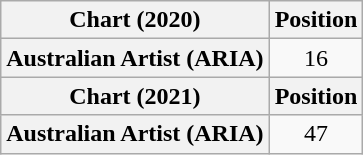<table class="wikitable plainrowheaders" style="text-align:center">
<tr>
<th scope="col">Chart (2020)</th>
<th scope="col">Position</th>
</tr>
<tr>
<th scope="row">Australian Artist (ARIA)</th>
<td>16</td>
</tr>
<tr>
<th scope="col">Chart (2021)</th>
<th scope="col">Position</th>
</tr>
<tr>
<th scope="row">Australian Artist (ARIA)</th>
<td>47</td>
</tr>
</table>
